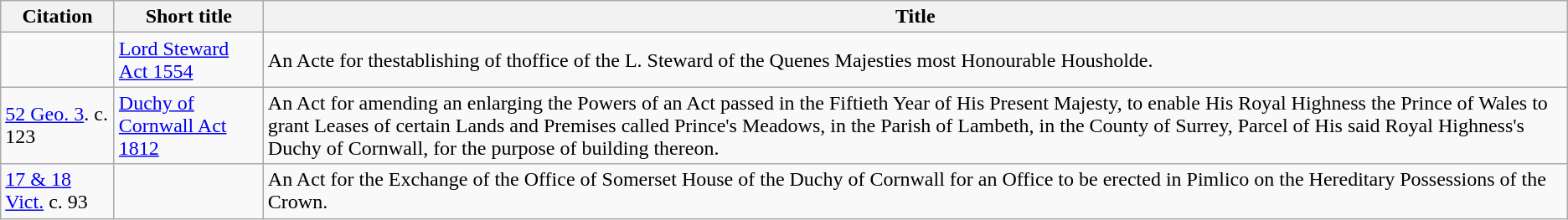<table class="wikitable">
<tr>
<th>Citation</th>
<th>Short title</th>
<th>Title</th>
</tr>
<tr>
<td></td>
<td><a href='#'>Lord Steward Act 1554</a></td>
<td>An Acte for thestablishing of thoffice of the L. Steward of the Quenes Majesties most Honourable Housholde.</td>
</tr>
<tr>
<td><a href='#'>52 Geo. 3</a>. c. 123</td>
<td><a href='#'>Duchy of Cornwall Act 1812</a></td>
<td>An Act for amending an enlarging the Powers of an Act passed in the Fiftieth Year of His Present Majesty, to enable His Royal Highness the Prince of Wales to grant Leases of certain Lands and Premises called Prince's Meadows, in the Parish of Lambeth, in the County of Surrey, Parcel of His said Royal Highness's Duchy of Cornwall, for the purpose of building thereon.</td>
</tr>
<tr>
<td><a href='#'>17 & 18 Vict.</a> c. 93</td>
<td></td>
<td>An Act for the Exchange of the Office of Somerset House of the Duchy of Cornwall for an Office to be erected in Pimlico on the Hereditary Possessions of the Crown.</td>
</tr>
</table>
